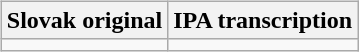<table>
<tr>
<th></th>
</tr>
<tr style="white-space:nowrap; text-align:center">
<td><br><table class="wikitable">
<tr>
<th>Slovak original</th>
<th>IPA transcription</th>
</tr>
<tr style="vertical-align:top; white-space:nowrap; text-align:center">
<td></td>
<td></td>
</tr>
</table>
</td>
<td></td>
</tr>
</table>
